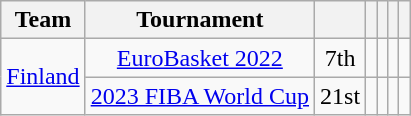<table class="wikitable" style=" text-align:center;">
<tr>
<th>Team</th>
<th>Tournament</th>
<th></th>
<th></th>
<th></th>
<th></th>
<th></th>
</tr>
<tr>
<td rowspan=2><a href='#'>Finland</a></td>
<td><a href='#'>EuroBasket 2022</a></td>
<td>7th</td>
<td></td>
<td></td>
<td></td>
<td></td>
</tr>
<tr>
<td><a href='#'>2023 FIBA World Cup</a></td>
<td>21st</td>
<td></td>
<td></td>
<td></td>
<td></td>
</tr>
</table>
